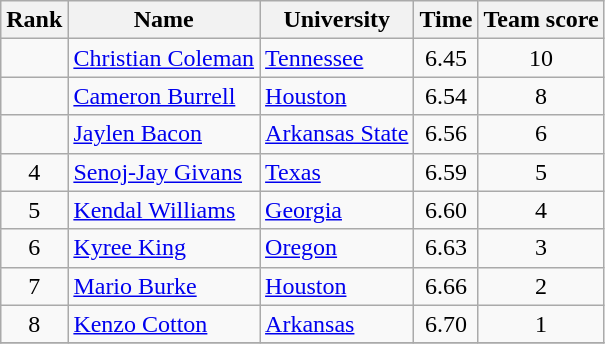<table class="wikitable sortable" style="text-align:center">
<tr>
<th>Rank</th>
<th>Name</th>
<th>University</th>
<th>Time</th>
<th>Team score</th>
</tr>
<tr>
<td></td>
<td align=left><a href='#'>Christian Coleman</a></td>
<td align=left><a href='#'>Tennessee</a></td>
<td>6.45</td>
<td>10</td>
</tr>
<tr>
<td></td>
<td align=left><a href='#'>Cameron Burrell</a></td>
<td align=left><a href='#'>Houston</a></td>
<td>6.54</td>
<td>8</td>
</tr>
<tr>
<td></td>
<td align=left><a href='#'>Jaylen Bacon</a></td>
<td align=left><a href='#'>Arkansas State</a></td>
<td>6.56</td>
<td>6</td>
</tr>
<tr>
<td>4</td>
<td align=left><a href='#'>Senoj-Jay Givans</a> </td>
<td align=left><a href='#'>Texas</a></td>
<td>6.59</td>
<td>5</td>
</tr>
<tr>
<td>5</td>
<td align=left><a href='#'>Kendal Williams</a></td>
<td align=left><a href='#'>Georgia</a></td>
<td>6.60</td>
<td>4</td>
</tr>
<tr>
<td>6</td>
<td align=left><a href='#'>Kyree King</a></td>
<td align=left><a href='#'>Oregon</a></td>
<td>6.63</td>
<td>3</td>
</tr>
<tr>
<td>7</td>
<td align=left><a href='#'>Mario Burke</a> </td>
<td align=left><a href='#'>Houston</a></td>
<td>6.66</td>
<td>2</td>
</tr>
<tr>
<td>8</td>
<td align=left><a href='#'>Kenzo Cotton</a></td>
<td align=left><a href='#'>Arkansas</a></td>
<td>6.70</td>
<td>1</td>
</tr>
<tr>
</tr>
</table>
